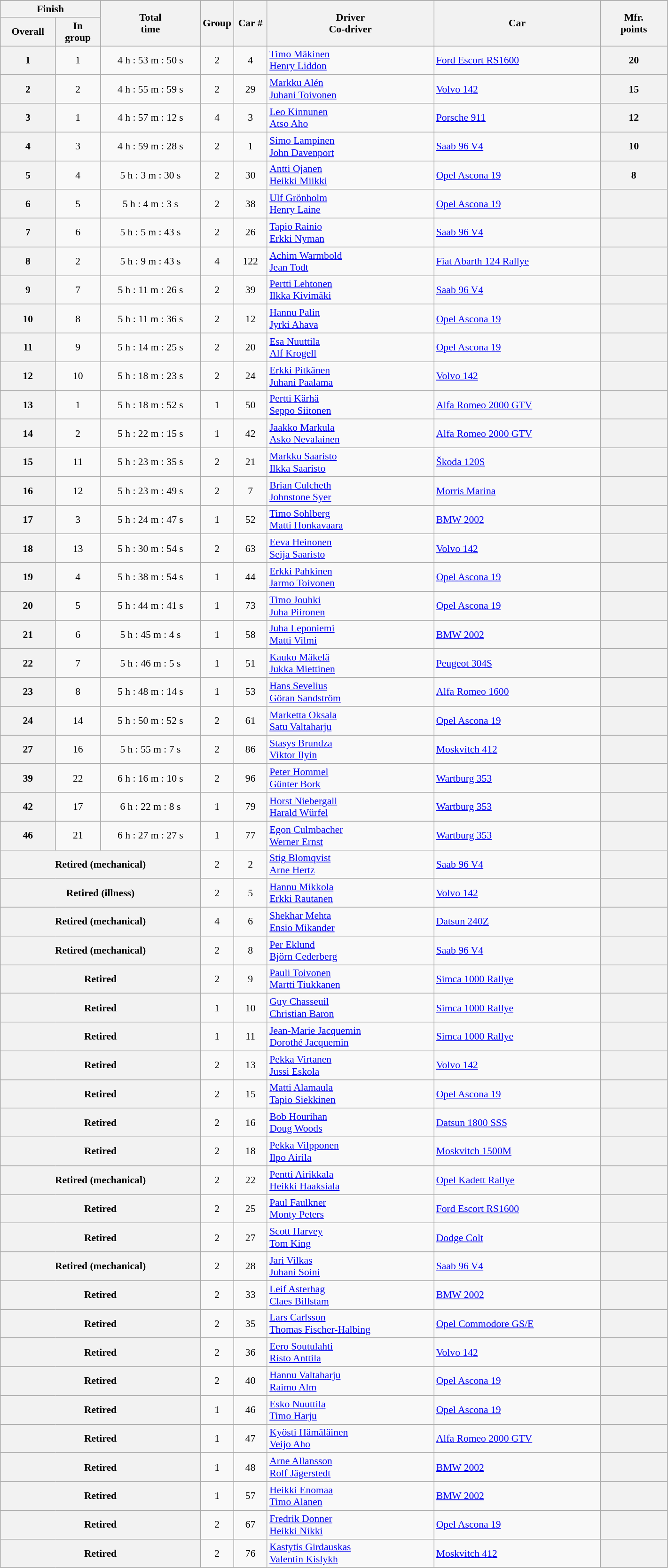<table class="wikitable" style="font-size:90%;">
<tr>
</tr>
<tr style="background:#efefef;">
<th width=15% colspan=2>Finish</th>
<th width=15% rowspan=2>Total<br>time</th>
<th width=5% rowspan=2>Group</th>
<th width=5% rowspan=2>Car #</th>
<th width=25% rowspan=2>Driver<br>Co-driver</th>
<th width=25% rowspan=2>Car</th>
<th width=10% rowspan=2>Mfr.<br>points</th>
</tr>
<tr>
<th>Overall</th>
<th>In<br>group</th>
</tr>
<tr align=center>
<th>1</th>
<td>1</td>
<td>4 h : 53 m : 50 s</td>
<td>2</td>
<td>4</td>
<td align=left> <a href='#'>Timo Mäkinen</a><br> <a href='#'>Henry Liddon</a></td>
<td align=left> <a href='#'>Ford Escort RS1600</a></td>
<th>20</th>
</tr>
<tr align=center>
<th>2</th>
<td>2</td>
<td>4 h : 55 m : 59 s</td>
<td>2</td>
<td>29</td>
<td align=left> <a href='#'>Markku Alén</a><br> <a href='#'>Juhani Toivonen</a></td>
<td align=left> <a href='#'>Volvo 142</a></td>
<th>15</th>
</tr>
<tr align=center>
<th>3</th>
<td>1</td>
<td>4 h : 57 m : 12 s</td>
<td>4</td>
<td>3</td>
<td align=left> <a href='#'>Leo Kinnunen</a><br> <a href='#'>Atso Aho</a></td>
<td align=left> <a href='#'>Porsche 911</a></td>
<th>12</th>
</tr>
<tr align=center>
<th>4</th>
<td>3</td>
<td>4 h : 59 m : 28 s</td>
<td>2</td>
<td>1</td>
<td align=left> <a href='#'>Simo Lampinen</a><br> <a href='#'>John Davenport</a></td>
<td align=left> <a href='#'>Saab 96 V4</a></td>
<th>10</th>
</tr>
<tr align=center>
<th>5</th>
<td>4</td>
<td>5 h : 3 m : 30 s</td>
<td>2</td>
<td>30</td>
<td align=left> <a href='#'>Antti Ojanen</a><br> <a href='#'>Heikki Miikki</a></td>
<td align=left> <a href='#'>Opel Ascona 19</a></td>
<th>8</th>
</tr>
<tr align=center>
<th>6</th>
<td>5</td>
<td>5 h : 4 m : 3 s</td>
<td>2</td>
<td>38</td>
<td align=left> <a href='#'>Ulf Grönholm</a><br> <a href='#'>Henry Laine</a></td>
<td align=left> <a href='#'>Opel Ascona 19</a></td>
<th></th>
</tr>
<tr align=center>
<th>7</th>
<td>6</td>
<td>5 h : 5 m : 43 s</td>
<td>2</td>
<td>26</td>
<td align=left> <a href='#'>Tapio Rainio</a><br> <a href='#'>Erkki Nyman</a></td>
<td align=left> <a href='#'>Saab 96 V4</a></td>
<th></th>
</tr>
<tr align=center>
<th>8</th>
<td>2</td>
<td>5 h : 9 m : 43 s</td>
<td>4</td>
<td>122</td>
<td align=left> <a href='#'>Achim Warmbold</a><br> <a href='#'>Jean Todt</a></td>
<td align=left> <a href='#'>Fiat Abarth 124 Rallye</a></td>
<th></th>
</tr>
<tr align=center>
<th>9</th>
<td>7</td>
<td>5 h : 11 m : 26 s</td>
<td>2</td>
<td>39</td>
<td align=left> <a href='#'>Pertti Lehtonen</a><br> <a href='#'>Ilkka Kivimäki</a></td>
<td align=left> <a href='#'>Saab 96 V4</a></td>
<th></th>
</tr>
<tr align=center>
<th>10</th>
<td>8</td>
<td>5 h : 11 m : 36 s</td>
<td>2</td>
<td>12</td>
<td align=left> <a href='#'>Hannu Palin</a><br> <a href='#'>Jyrki Ahava</a></td>
<td align=left> <a href='#'>Opel Ascona 19</a></td>
<th></th>
</tr>
<tr align=center>
<th>11</th>
<td>9</td>
<td>5 h : 14 m : 25 s</td>
<td>2</td>
<td>20</td>
<td align=left> <a href='#'>Esa Nuuttila</a><br> <a href='#'>Alf Krogell</a></td>
<td align=left> <a href='#'>Opel Ascona 19</a></td>
<th></th>
</tr>
<tr align=center>
<th>12</th>
<td>10</td>
<td>5 h : 18 m : 23 s</td>
<td>2</td>
<td>24</td>
<td align=left> <a href='#'>Erkki Pitkänen</a><br> <a href='#'>Juhani Paalama</a></td>
<td align=left> <a href='#'>Volvo 142</a></td>
<th></th>
</tr>
<tr align=center>
<th>13</th>
<td>1</td>
<td>5 h : 18 m : 52 s</td>
<td>1</td>
<td>50</td>
<td align=left> <a href='#'>Pertti Kärhä</a><br> <a href='#'>Seppo Siitonen</a></td>
<td align=left> <a href='#'>Alfa Romeo 2000 GTV</a></td>
<th></th>
</tr>
<tr align=center>
<th>14</th>
<td>2</td>
<td>5 h : 22 m : 15 s</td>
<td>1</td>
<td>42</td>
<td align=left> <a href='#'>Jaakko Markula</a><br> <a href='#'>Asko Nevalainen</a></td>
<td align=left> <a href='#'>Alfa Romeo 2000 GTV</a></td>
<th></th>
</tr>
<tr align=center>
<th>15</th>
<td>11</td>
<td>5 h : 23 m : 35 s</td>
<td>2</td>
<td>21</td>
<td align=left> <a href='#'>Markku Saaristo</a><br> <a href='#'>Ilkka Saaristo</a></td>
<td align=left> <a href='#'>Škoda 120S</a></td>
<th></th>
</tr>
<tr align=center>
<th>16</th>
<td>12</td>
<td>5 h : 23 m : 49 s</td>
<td>2</td>
<td>7</td>
<td align=left> <a href='#'>Brian Culcheth</a><br> <a href='#'>Johnstone Syer</a></td>
<td align=left> <a href='#'>Morris Marina</a></td>
<th></th>
</tr>
<tr align=center>
<th>17</th>
<td>3</td>
<td>5 h : 24 m : 47 s</td>
<td>1</td>
<td>52</td>
<td align=left> <a href='#'>Timo Sohlberg</a><br> <a href='#'>Matti Honkavaara</a></td>
<td align=left> <a href='#'>BMW 2002</a></td>
<th></th>
</tr>
<tr align=center>
<th>18</th>
<td>13</td>
<td>5 h : 30 m : 54 s</td>
<td>2</td>
<td>63</td>
<td align=left> <a href='#'>Eeva Heinonen</a><br> <a href='#'>Seija Saaristo</a></td>
<td align=left> <a href='#'>Volvo 142</a></td>
<th></th>
</tr>
<tr align=center>
<th>19</th>
<td>4</td>
<td>5 h : 38 m : 54 s</td>
<td>1</td>
<td>44</td>
<td align=left> <a href='#'>Erkki Pahkinen</a><br> <a href='#'>Jarmo Toivonen</a></td>
<td align=left> <a href='#'>Opel Ascona 19</a></td>
<th></th>
</tr>
<tr align=center>
<th>20</th>
<td>5</td>
<td>5 h : 44 m : 41 s</td>
<td>1</td>
<td>73</td>
<td align=left> <a href='#'>Timo Jouhki</a><br> <a href='#'>Juha Piironen</a></td>
<td align=left> <a href='#'>Opel Ascona 19</a></td>
<th></th>
</tr>
<tr align=center>
<th>21</th>
<td>6</td>
<td>5 h : 45 m : 4 s</td>
<td>1</td>
<td>58</td>
<td align=left> <a href='#'>Juha Leponiemi</a><br> <a href='#'>Matti Vilmi</a></td>
<td align=left> <a href='#'>BMW 2002</a></td>
<th></th>
</tr>
<tr align=center>
<th>22</th>
<td>7</td>
<td>5 h : 46 m : 5 s</td>
<td>1</td>
<td>51</td>
<td align=left> <a href='#'>Kauko Mäkelä</a><br> <a href='#'>Jukka Miettinen</a></td>
<td align=left> <a href='#'>Peugeot 304S</a></td>
<th></th>
</tr>
<tr align=center>
<th>23</th>
<td>8</td>
<td>5 h : 48 m : 14 s</td>
<td>1</td>
<td>53</td>
<td align=left> <a href='#'>Hans Sevelius</a><br> <a href='#'>Göran Sandström</a></td>
<td align=left> <a href='#'>Alfa Romeo 1600</a></td>
<th></th>
</tr>
<tr align=center>
<th>24</th>
<td>14</td>
<td>5 h : 50 m : 52 s</td>
<td>2</td>
<td>61</td>
<td align=left> <a href='#'>Marketta Oksala</a><br> <a href='#'>Satu Valtaharju</a></td>
<td align=left> <a href='#'>Opel Ascona 19</a></td>
<th></th>
</tr>
<tr align=center>
<th>27</th>
<td>16</td>
<td>5 h : 55 m : 7 s</td>
<td>2</td>
<td>86</td>
<td align=left> <a href='#'>Stasys Brundza</a><br> <a href='#'>Viktor Ilyin</a></td>
<td align=left> <a href='#'>Moskvitch 412</a></td>
<th></th>
</tr>
<tr align=center>
<th>39</th>
<td>22</td>
<td>6 h : 16 m : 10 s</td>
<td>2</td>
<td>96</td>
<td align=left> <a href='#'>Peter Hommel</a><br> <a href='#'>Günter Bork</a></td>
<td align=left> <a href='#'>Wartburg 353</a></td>
<th></th>
</tr>
<tr align=center>
<th>42</th>
<td>17</td>
<td>6 h : 22 m : 8 s</td>
<td>1</td>
<td>79</td>
<td align=left> <a href='#'>Horst Niebergall</a><br> <a href='#'>Harald Würfel</a></td>
<td align=left> <a href='#'>Wartburg 353</a></td>
<th></th>
</tr>
<tr align=center>
<th>46</th>
<td>21</td>
<td>6 h : 27 m : 27 s</td>
<td>1</td>
<td>77</td>
<td align=left> <a href='#'>Egon Culmbacher</a><br> <a href='#'>Werner Ernst</a></td>
<td align=left> <a href='#'>Wartburg 353</a></td>
<th></th>
</tr>
<tr align=center>
<th colspan=3>Retired (mechanical)</th>
<td>2</td>
<td>2</td>
<td align=left> <a href='#'>Stig Blomqvist</a><br> <a href='#'>Arne Hertz</a></td>
<td align=left> <a href='#'>Saab 96 V4</a></td>
<th></th>
</tr>
<tr align=center>
<th colspan=3>Retired (illness)</th>
<td>2</td>
<td>5</td>
<td align=left> <a href='#'>Hannu Mikkola</a><br> <a href='#'>Erkki Rautanen</a></td>
<td align=left> <a href='#'>Volvo 142</a></td>
<th></th>
</tr>
<tr align=center>
<th colspan=3>Retired (mechanical)</th>
<td>4</td>
<td>6</td>
<td align=left> <a href='#'>Shekhar Mehta</a><br> <a href='#'>Ensio Mikander</a></td>
<td align=left> <a href='#'>Datsun 240Z</a></td>
<th></th>
</tr>
<tr align=center>
<th colspan=3>Retired (mechanical)</th>
<td>2</td>
<td>8</td>
<td align=left> <a href='#'>Per Eklund</a><br> <a href='#'>Björn Cederberg</a></td>
<td align=left> <a href='#'>Saab 96 V4</a></td>
<th></th>
</tr>
<tr align=center>
<th colspan=3>Retired</th>
<td>2</td>
<td>9</td>
<td align=left> <a href='#'>Pauli Toivonen</a><br> <a href='#'>Martti Tiukkanen</a></td>
<td align=left> <a href='#'>Simca 1000 Rallye</a></td>
<th></th>
</tr>
<tr align=center>
<th colspan=3>Retired</th>
<td>1</td>
<td>10</td>
<td align=left> <a href='#'>Guy Chasseuil</a><br> <a href='#'>Christian Baron</a></td>
<td align=left> <a href='#'>Simca 1000 Rallye</a></td>
<th></th>
</tr>
<tr align=center>
<th colspan=3>Retired</th>
<td>1</td>
<td>11</td>
<td align=left> <a href='#'>Jean-Marie Jacquemin</a><br> <a href='#'>Dorothé Jacquemin</a></td>
<td align=left> <a href='#'>Simca 1000 Rallye</a></td>
<th></th>
</tr>
<tr align=center>
<th colspan=3>Retired</th>
<td>2</td>
<td>13</td>
<td align=left> <a href='#'>Pekka Virtanen</a><br> <a href='#'>Jussi Eskola</a></td>
<td align=left> <a href='#'>Volvo 142</a></td>
<th></th>
</tr>
<tr align=center>
<th colspan=3>Retired</th>
<td>2</td>
<td>15</td>
<td align=left> <a href='#'>Matti Alamaula</a><br> <a href='#'>Tapio Siekkinen</a></td>
<td align=left> <a href='#'>Opel Ascona 19</a></td>
<th></th>
</tr>
<tr align=center>
<th colspan=3>Retired</th>
<td>2</td>
<td>16</td>
<td align=left> <a href='#'>Bob Hourihan</a><br> <a href='#'>Doug Woods</a></td>
<td align=left> <a href='#'>Datsun 1800 SSS</a></td>
<th></th>
</tr>
<tr align=center>
<th colspan=3>Retired</th>
<td>2</td>
<td>18</td>
<td align=left> <a href='#'>Pekka Vilpponen</a><br> <a href='#'>Ilpo Airila</a></td>
<td align=left> <a href='#'>Moskvitch 1500M</a></td>
<th></th>
</tr>
<tr align=center>
<th colspan=3>Retired (mechanical)</th>
<td>2</td>
<td>22</td>
<td align=left> <a href='#'>Pentti Airikkala</a><br> <a href='#'>Heikki Haaksiala</a></td>
<td align=left> <a href='#'>Opel Kadett Rallye</a></td>
<th></th>
</tr>
<tr align=center>
<th colspan=3>Retired</th>
<td>2</td>
<td>25</td>
<td align=left> <a href='#'>Paul Faulkner</a><br> <a href='#'>Monty Peters</a></td>
<td align=left> <a href='#'>Ford Escort RS1600</a></td>
<th></th>
</tr>
<tr align=center>
<th colspan=3>Retired</th>
<td>2</td>
<td>27</td>
<td align=left> <a href='#'>Scott Harvey</a><br> <a href='#'>Tom King</a></td>
<td align=left> <a href='#'>Dodge Colt</a></td>
<th></th>
</tr>
<tr align=center>
<th colspan=3>Retired (mechanical)</th>
<td>2</td>
<td>28</td>
<td align=left> <a href='#'>Jari Vilkas</a><br> <a href='#'>Juhani Soini</a></td>
<td align=left> <a href='#'>Saab 96 V4</a></td>
<th></th>
</tr>
<tr align=center>
<th colspan=3>Retired</th>
<td>2</td>
<td>33</td>
<td align=left> <a href='#'>Leif Asterhag</a><br> <a href='#'>Claes Billstam</a></td>
<td align=left> <a href='#'>BMW 2002</a></td>
<th></th>
</tr>
<tr align=center>
<th colspan=3>Retired</th>
<td>2</td>
<td>35</td>
<td align=left> <a href='#'>Lars Carlsson</a><br> <a href='#'>Thomas Fischer-Halbing</a></td>
<td align=left> <a href='#'>Opel Commodore GS/E</a></td>
<th></th>
</tr>
<tr align=center>
<th colspan=3>Retired</th>
<td>2</td>
<td>36</td>
<td align=left> <a href='#'>Eero Soutulahti</a><br> <a href='#'>Risto Anttila</a></td>
<td align=left> <a href='#'>Volvo 142</a></td>
<th></th>
</tr>
<tr align=center>
<th colspan=3>Retired</th>
<td>2</td>
<td>40</td>
<td align=left> <a href='#'>Hannu Valtaharju</a><br> <a href='#'>Raimo Alm</a></td>
<td align=left> <a href='#'>Opel Ascona 19</a></td>
<th></th>
</tr>
<tr align=center>
<th colspan=3>Retired</th>
<td>1</td>
<td>46</td>
<td align=left> <a href='#'>Esko Nuuttila</a><br> <a href='#'>Timo Harju</a></td>
<td align=left> <a href='#'>Opel Ascona 19</a></td>
<th></th>
</tr>
<tr align=center>
<th colspan=3>Retired</th>
<td>1</td>
<td>47</td>
<td align=left> <a href='#'>Kyösti Hämäläinen</a><br> <a href='#'>Veijo Aho</a></td>
<td align=left> <a href='#'>Alfa Romeo 2000 GTV</a></td>
<th></th>
</tr>
<tr align=center>
<th colspan=3>Retired</th>
<td>1</td>
<td>48</td>
<td align=left> <a href='#'>Arne Allansson</a><br> <a href='#'>Rolf Jägerstedt</a></td>
<td align=left> <a href='#'>BMW 2002</a></td>
<th></th>
</tr>
<tr align=center>
<th colspan=3>Retired</th>
<td>1</td>
<td>57</td>
<td align=left> <a href='#'>Heikki Enomaa</a><br> <a href='#'>Timo Alanen</a></td>
<td align=left> <a href='#'>BMW 2002</a></td>
<th></th>
</tr>
<tr align=center>
<th colspan=3>Retired</th>
<td>2</td>
<td>67</td>
<td align=left> <a href='#'>Fredrik Donner</a><br> <a href='#'>Heikki Nikki</a></td>
<td align=left> <a href='#'>Opel Ascona 19</a></td>
<th></th>
</tr>
<tr align=center>
<th colspan=3>Retired</th>
<td>2</td>
<td>76</td>
<td align=left> <a href='#'>Kastytis Girdauskas</a><br> <a href='#'>Valentin Kislykh</a></td>
<td align=left> <a href='#'>Moskvitch 412</a></td>
<th></th>
</tr>
</table>
